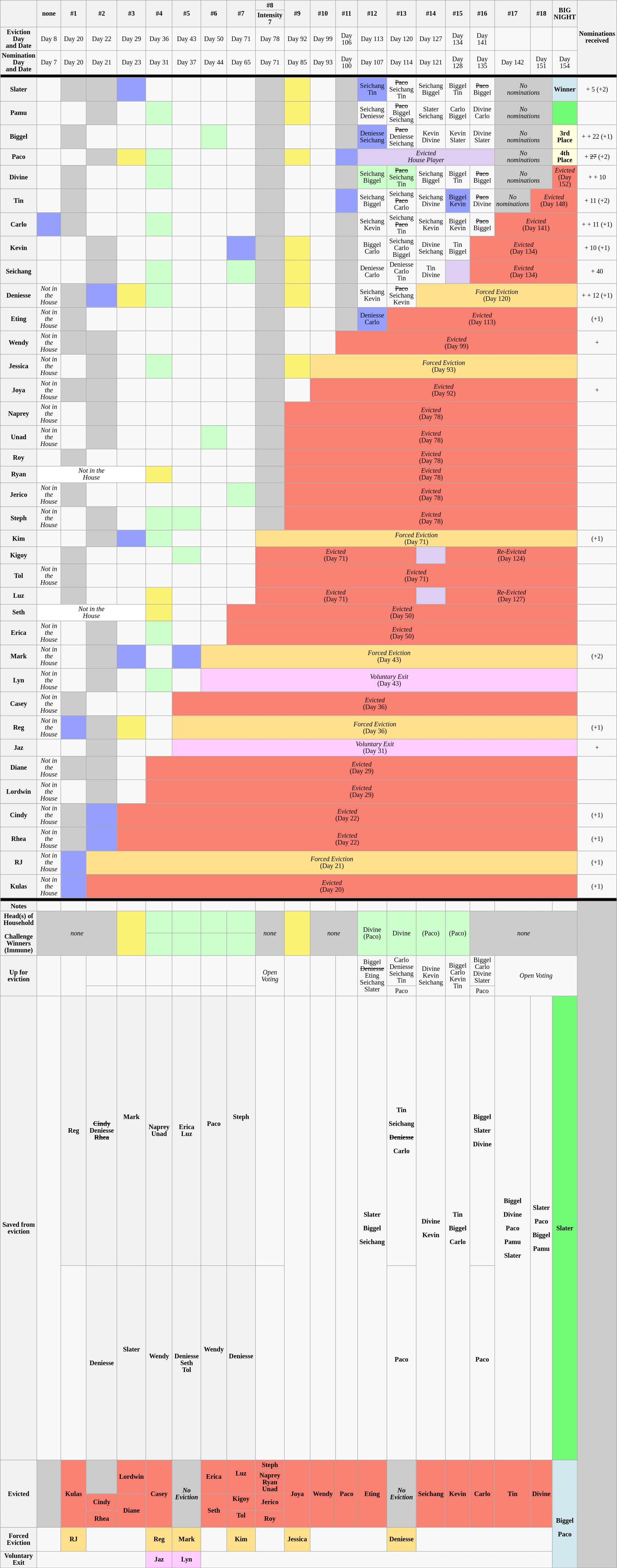<table class="wikitable" style="width:100%; text-align:center; font-size:85%; line-height:14px;">
<tr>
<th rowspan=2 style="width: 5%;"></th>
<th rowspan=2 style="width: 5%;">none</th>
<th rowspan=2 style="width: 5%;">#1</th>
<th rowspan=2 style="width: 5%;">#2</th>
<th rowspan=2 style="width: 5%;">#3</th>
<th rowspan=2 style="width: 5%;">#4</th>
<th rowspan=2 style="width: 5%;">#5</th>
<th rowspan=2 style="width: 5%;">#6</th>
<th rowspan=2 style="width: 5%;">#7</th>
<th style="width: 5%;">#8</th>
<th rowspan=2 style="width: 5%;">#9</th>
<th rowspan=2 style="width: 5%;">#10</th>
<th rowspan=2 style="width: 5%;">#11</th>
<th rowspan=2 style="width: 5%;">#12</th>
<th rowspan=2 style="width: 5%;">#13</th>
<th rowspan=2 style="width: 5%;">#14</th>
<th rowspan=2 style="width: 5%;">#15</th>
<th rowspan=2 style="width: 5%;">#16</th>
<th rowspan=2 style="width: 5%;">#17</th>
<th rowspan=2 style="width: 5%;">#18</th>
<th rowspan=2 style="width: 5%;">BIG NIGHT</th>
<th style="width: 5%;" rowspan=4>Nominations received</th>
</tr>
<tr>
<th>Intensity 7</th>
</tr>
<tr>
<th>Eviction Day<br> and Date</th>
<td>Day 8<br></td>
<td style="width: 5.93%;">Day 20<br></td>
<td style="width: 5.93%;">Day 22<br></td>
<td>Day 29<br></td>
<td>Day 36<br></td>
<td>Day 43<br></td>
<td>Day 50<br></td>
<td>Day 71<br></td>
<td>Day 78<br></td>
<td>Day 92<br></td>
<td>Day 99<br></td>
<td>Day 106<br></td>
<td>Day 113<br></td>
<td>Day 120<br></td>
<td>Day 127<br></td>
<td>Day 134<br></td>
<td>Day 141<br></td>
<td></td>
<td></td>
<td></td>
</tr>
<tr>
<th>Nomination Day <br>and Date</th>
<td>Day 7<br></td>
<td>Day 20<br></td>
<td>Day 21<br></td>
<td>Day 23<br></td>
<td>Day 31<br></td>
<td>Day 37<br></td>
<td>Day 44<br></td>
<td>Day 65<br></td>
<td>Day 71<br></td>
<td>Day 85<br></td>
<td>Day 93<br></td>
<td>Day 100<br></td>
<td>Day 107<br></td>
<td>Day 114<br></td>
<td>Day 121<br></td>
<td>Day 128<br></td>
<td>Day 135<br></td>
<td>Day 142<br></td>
<td>Day 151<br></td>
<td>Day 154<br></td>
</tr>
<tr>
<th style="background:#000000;" colspan=22></th>
</tr>
<tr>
<th>Slater</th>
<td></td>
<td style="background:#CCCCCC;"></td>
<td style="background:#CCCCCC;"></td>
<td style="background:#959FFD"></td>
<td></td>
<td></td>
<td></td>
<td></td>
<td style="background:#CCCCCC"></td>
<td style="background:#FBF373"></td>
<td></td>
<td style="background:#CCCCCC"></td>
<td style="background:#959FFD">Seichang<br>Tin</td>
<td><s>Paco</s><br>Seichang<br>Tin</td>
<td>Seichang<br>Biggel</td>
<td>Biggel<br>Tin</td>
<td><s>Paco</s><br>Biggel</td>
<td style="background:#CCCCCC" colspan=2><em>No</em><br> <em>nominations</em></td>
<td style="background:#D1E8EF;"><strong>Winner</strong></td>
<td> + 5 (+2)</td>
</tr>
<tr>
<th>Pamu</th>
<td></td>
<td></td>
<td style="background:#CCCCCC;"></td>
<td></td>
<td style="background:#CCFFCC"></td>
<td></td>
<td></td>
<td></td>
<td style="background:#CCCCCC"></td>
<td style="background:#FBF373"></td>
<td></td>
<td style="background:#CCCCCC"></td>
<td>Seichang<br>Deniesse</td>
<td><s>Paco</s><br>Biggel<br>Seichang</td>
<td>Slater<br>Seichang</td>
<td>Carlo<br>Biggel</td>
<td>Divine<br>Carlo</td>
<td style="background:#CCCCCC" colspan=2><em>No</em><br> <em>nominations</em></td>
<td style="background:#73FB76;"><strong></strong></td>
<td></td>
</tr>
<tr>
<th>Biggel</th>
<td></td>
<td style="background:#CCCCCC;"></td>
<td></td>
<td></td>
<td></td>
<td></td>
<td style="background:#CCFFCC"></td>
<td></td>
<td style="background:#CCCCCC"></td>
<td></td>
<td></td>
<td style="background:#CCCCCC"></td>
<td style="background:#959FFD">Deniesse<br>Seichang</td>
<td><s>Paco</s><br>Deniesse<br>Seichang</td>
<td>Kevin<br>Divine</td>
<td>Kevin<br>Slater</td>
<td>Divine<br>Slater</td>
<td style="background:#CCCCCC" colspan=2><em>No</em><br> <em>nominations</em></td>
<td style="background:#FFFFDD;"><strong>3rd Place</strong></td>
<td> +  + 22 (+1)</td>
</tr>
<tr>
<th>Paco</th>
<td></td>
<td></td>
<td style="background:#CCCCCC;"></td>
<td style="background:#FBF373"></td>
<td style="background:#CCFFCC"></td>
<td></td>
<td></td>
<td></td>
<td style="background:#CCCCCC"></td>
<td style="background:#FBF373"></td>
<td></td>
<td style="background:#959FFD"></td>
<td style="background:#DDCEF2" colspan=5><em>Evicted<br>House Player</em></td>
<td style="background:#CCCCCC" colspan=2><em>No<br>nominations</em></td>
<td style="background:#FFFFDD;"><strong>4th Place</strong></td>
<td> + <s>27</s> (+2)</td>
</tr>
<tr>
<th>Divine</th>
<td></td>
<td style="background:#CCCCCC;"></td>
<td></td>
<td></td>
<td style="background:#CCFFCC"></td>
<td></td>
<td></td>
<td></td>
<td style="background:#CCCCCC"></td>
<td></td>
<td></td>
<td style="background:#CCCCCC"></td>
<td style="background:#CCFFCC">Seichang<br>Biggel</td>
<td style="background:#CCFFCC"><s>Paco</s><br>Seichang<br>Tin</td>
<td>Seichang<br>Biggel</td>
<td>Biggel<br>Tin</td>
<td><s>Paco</s><br>Biggel</td>
<td style="background:#CCCCCC" colspan=2><em>No</em><br> <em>nominations</em></td>
<td style="background:#FA8072"><em>Evicted</em><br>(Day 152)</td>
<td> +  + 10</td>
</tr>
<tr>
<th>Tin</th>
<td></td>
<td style="background:#CCCCCC;"></td>
<td></td>
<td></td>
<td></td>
<td></td>
<td></td>
<td></td>
<td style="background:#CCCCCC"></td>
<td></td>
<td></td>
<td style="background:#959FFD"></td>
<td>Seichang<br>Biggel</td>
<td>Seichang<br><s>Paco</s><br>Carlo</td>
<td>Seichang<br>Divine</td>
<td style="background:#959FFD">Biggel<br>Kevin</td>
<td><s>Paco</s><br>Divine</td>
<td style="background:#CCCCCC"><em>No  nominations</em></td>
<td style="background:#FA8072" colspan=2><em>Evicted</em><br>(Day 148)</td>
<td> + 11 (+2)</td>
</tr>
<tr>
<th>Carlo</th>
<td style="background:#959FFD"></td>
<td style="background:#CCCCCC;"></td>
<td></td>
<td></td>
<td style="background:#CCFFCC"></td>
<td></td>
<td></td>
<td></td>
<td style="background:#CCCCCC"></td>
<td></td>
<td></td>
<td style="background:#CCCCCC"></td>
<td>Seichang<br>Kevin</td>
<td>Seichang<br><s>Paco</s><br>Tin</td>
<td>Seichang<br>Kevin</td>
<td>Biggel<br>Kevin</td>
<td><s>Paco</s><br>Biggel</td>
<td style="background:#FA8072" colspan=3><em>Evicted</em><br>(Day 141)</td>
<td> +  + 11 (+1)</td>
</tr>
<tr>
<th>Kevin</th>
<td></td>
<td></td>
<td style="background:#CCCCCC;"></td>
<td></td>
<td></td>
<td></td>
<td></td>
<td style="background:#959FFD"></td>
<td style="background:#CCCCCC"></td>
<td style="background:#FBF373"></td>
<td></td>
<td style="background:#CCCCCC"></td>
<td>Biggel<br>Carlo</td>
<td>Seichang<br>Carlo<br>Biggel</td>
<td>Divine<br>Seichang</td>
<td>Tin<br>Biggel</td>
<td style="background:#FA8072" colspan=4><em>Evicted</em><br>(Day 134)</td>
<td> + 10 (+1)</td>
</tr>
<tr>
<th>Seichang</th>
<td></td>
<td></td>
<td style="background:#CCCCCC;"></td>
<td></td>
<td style="background:#CCFFCC"></td>
<td></td>
<td></td>
<td style="background:#CCFFCC"></td>
<td style="background:#CCCCCC"></td>
<td style="background:#FBF373"></td>
<td></td>
<td style="background:#CCCCCC"></td>
<td>Deniesse<br>Carlo</td>
<td>Deniesse<br>Carlo<br>Tin</td>
<td>Tin<br>Divine</td>
<td style="background:#DDCEF2"></td>
<td style="background:#FA8072" colspan=4><em>Evicted</em><br>(Day 134)</td>
<td> + 40</td>
</tr>
<tr>
<th>Deniesse</th>
<td><em>Not in the <br>House</em></td>
<td style="background:#CCCCCC;"></td>
<td style="background:#959FFD"></td>
<td style="background:#FBF373"></td>
<td style="background:#CCFFCC"></td>
<td></td>
<td></td>
<td></td>
<td style="background:#CCCCCC"></td>
<td style="background:#FBF373"></td>
<td></td>
<td style="background:#CCCCCC"></td>
<td>Seichang<br>Kevin</td>
<td><s>Paco</s><br>Seichang<br>Kevin</td>
<td style="background:#FFE08B" colspan=6><em>Forced Eviction</em><br>(Day 120)</td>
<td> +  + 12 (+1)</td>
</tr>
<tr>
<th>Eting</th>
<td><em>Not in the <br>House</em></td>
<td style="background:#CCCCCC;"></td>
<td></td>
<td></td>
<td></td>
<td></td>
<td></td>
<td></td>
<td style="background:#CCCCCC"></td>
<td></td>
<td></td>
<td style="background:#CCCCCC"></td>
<td style="background:#959FFD">Deniesse<br>Carlo</td>
<td style="background:#FA8072" colspan=7><em>Evicted</em><br>(Day 113)</td>
<td>(+1)</td>
</tr>
<tr>
<th>Wendy</th>
<td><em>Not in the <br>House</em></td>
<td style="background:#CCCCCC;"></td>
<td style="background:#CCCCCC;"></td>
<td></td>
<td></td>
<td></td>
<td></td>
<td></td>
<td style="background:#CCCCCC"></td>
<td></td>
<td></td>
<td style="background:#FA8072" colspan=9><em>Evicted</em><br>(Day 99)</td>
<td> + </td>
</tr>
<tr>
<th>Jessica</th>
<td><em>Not in the <br>House</em></td>
<td></td>
<td style="background:#CCCCCC;"></td>
<td></td>
<td style="background:#CCFFCC"></td>
<td></td>
<td></td>
<td></td>
<td style="background:#CCCCCC"></td>
<td style="background:#FBF373"></td>
<td style="background:#FFE08B" colspan=10><em>Forced Eviction</em><br>(Day 93)</td>
<td></td>
</tr>
<tr>
<th>Joya</th>
<td><em>Not in the <br>House</em></td>
<td style="background:#CCCCCC;"></td>
<td style="background:#CCCCCC;"></td>
<td></td>
<td></td>
<td></td>
<td></td>
<td></td>
<td style="background:#CCCCCC"></td>
<td></td>
<td style="background:#FA8072" colspan=10><em>Evicted</em><br>(Day 92)</td>
<td> + </td>
</tr>
<tr>
<th>Naprey</th>
<td><em>Not in the <br>House</em></td>
<td></td>
<td style="background:#CCCCCC;"></td>
<td></td>
<td></td>
<td></td>
<td></td>
<td></td>
<td style="background:#CCCCCC"></td>
<td style="background:#FA8072" colspan=11><em>Evicted</em><br>(Day 78)</td>
<td></td>
</tr>
<tr>
<th>Unad</th>
<td><em>Not in the <br>House</em></td>
<td></td>
<td style="background:#CCCCCC;"></td>
<td></td>
<td></td>
<td></td>
<td style="background:#CCFFCC"></td>
<td></td>
<td style="background:#CCCCCC"></td>
<td style="background:#FA8072" colspan=11><em>Evicted</em><br>(Day 78)</td>
<td></td>
</tr>
<tr>
<th>Roy</th>
<td></td>
<td style="background:#CCCCCC;"></td>
<td></td>
<td></td>
<td></td>
<td></td>
<td></td>
<td></td>
<td style="background:#CCCCCC"></td>
<td style="background:#FA8072" colspan=11><em>Evicted</em><br>(Day 78)</td>
<td></td>
</tr>
<tr>
<th>Ryan</th>
<td colspan=4 style="background:#FFF;"><em>Not in the <br>House</em></td>
<td style="background:#FBF373"></td>
<td></td>
<td></td>
<td></td>
<td style="background:#CCCCCC"></td>
<td style="background:#FA8072" colspan=11><em>Evicted</em><br>(Day 78)</td>
<td></td>
</tr>
<tr>
<th>Jerico</th>
<td><em>Not in the <br>House</em></td>
<td style="background:#CCCCCC;"></td>
<td></td>
<td></td>
<td></td>
<td></td>
<td></td>
<td style="background:#CCFFCC"></td>
<td style="background:#CCCCCC"></td>
<td style="background:#FA8072" colspan=11><em>Evicted</em><br>(Day 78)</td>
<td></td>
</tr>
<tr>
<th>Steph</th>
<td><em>Not in the <br>House</em></td>
<td></td>
<td style="background:#CCCCCC;"></td>
<td></td>
<td style="background:#CCFFCC"></td>
<td style="background:#CCFFCC"></td>
<td></td>
<td></td>
<td style="background:#CCCCCC"></td>
<td style="background:#FA8072" colspan=11><em>Evicted</em><br>(Day 78)</td>
<td></td>
</tr>
<tr>
<th>Kim</th>
<td></td>
<td></td>
<td style="background:#CCCCCC;"></td>
<td style="background:#959FFD"></td>
<td style="background:#CCFFCC"></td>
<td></td>
<td></td>
<td></td>
<td style="background:#FFE08B" colspan=12><em>Forced Eviction</em><br>(Day 71)</td>
<td> (+1)</td>
</tr>
<tr>
<th>Kigoy</th>
<td></td>
<td style="background:#CCCCCC;"></td>
<td></td>
<td></td>
<td></td>
<td style="background:#CCFFCC"></td>
<td></td>
<td></td>
<td style="background:#FA8072" colspan=6><em>Evicted</em><br>(Day 71)</td>
<td style="background:#DDCEF2"></td>
<td style="background:#FA8072" colspan=5><em>Re-Evicted</em><br>(Day 124)</td>
<td></td>
</tr>
<tr>
<th>Tol</th>
<td><em>Not in the <br>House</em></td>
<td style="background:#CCCCCC;"></td>
<td></td>
<td></td>
<td></td>
<td></td>
<td></td>
<td></td>
<td style="background:#FA8072" colspan=12><em>Evicted</em><br>(Day 71)</td>
<td></td>
</tr>
<tr>
<th>Luz</th>
<td></td>
<td style="background:#CCCCCC;"></td>
<td></td>
<td></td>
<td style="background:#FBF373"></td>
<td></td>
<td></td>
<td></td>
<td style="background:#FA8072" colspan=6><em>Evicted</em><br>(Day 71)</td>
<td style="background:#DDCEF2"></td>
<td style="background:#FA8072" colspan=5><em>Re-Evicted</em><br>(Day 127)</td>
<td></td>
</tr>
<tr>
<th>Seth</th>
<td colspan=4 style="background:#FFF;"><em>Not in the <br>House</em></td>
<td style="background:#FBF373"></td>
<td></td>
<td></td>
<td style="background:#FA8072" colspan=13><em>Evicted</em><br>(Day 50)</td>
<td></td>
</tr>
<tr>
<th>Erica</th>
<td><em>Not in the <br>House</em></td>
<td></td>
<td style="background:#CCCCCC;"></td>
<td></td>
<td style="background:#CCFFCC"></td>
<td></td>
<td></td>
<td style="background:#FA8072" colspan=13><em>Evicted</em><br>(Day 50)</td>
<td></td>
</tr>
<tr>
<th>Mark</th>
<td><em>Not in the <br>House</em></td>
<td></td>
<td style="background:#CCCCCC;"></td>
<td style="background:#959FFD"></td>
<td></td>
<td style="background:#959FFD"></td>
<td style="background:#FFE08B" colspan=14><em>Forced Eviction</em><br>(Day 43)</td>
<td> (+2)</td>
</tr>
<tr>
<th>Lyn</th>
<td><em>Not in the <br>House</em></td>
<td></td>
<td style="background:#CCCCCC;"></td>
<td></td>
<td style="background:#CCFFCC"></td>
<td></td>
<td style="background:#FFCCFF" colspan=14><em>Voluntary Exit</em><br>(Day 43)</td>
<td></td>
</tr>
<tr>
<th>Casey</th>
<td><em>Not in the <br>House</em></td>
<td style="background:#CCCCCC;"></td>
<td></td>
<td></td>
<td></td>
<td style="background:#FA8072" colspan=15><em>Evicted</em><br>(Day 36)</td>
<td></td>
</tr>
<tr>
<th>Reg</th>
<td><em>Not in the <br>House</em></td>
<td style="background:#959FFD"></td>
<td style="background:#CCCCCC;"></td>
<td style="background:#FBF373"></td>
<td></td>
<td style="background:#FFE08B" colspan=15><em> Forced Eviction</em><br>(Day 36)</td>
<td> (+1)</td>
</tr>
<tr>
<th>Jaz</th>
<td></td>
<td></td>
<td style="background:#CCCCCC;"></td>
<td></td>
<td></td>
<td style="background:#FFCCFF" colspan=15><em>Voluntary Exit</em><br>(Day 31)</td>
<td> + </td>
</tr>
<tr>
<th>Diane</th>
<td><em>Not in the <br>House</em></td>
<td style="background:#CCCCCC;"></td>
<td style="background:#CCCCCC;"></td>
<td></td>
<td style="background:#FA8072" colspan=16><em>Evicted</em><br>(Day 29)</td>
<td></td>
</tr>
<tr>
<th>Lordwin</th>
<td><em>Not in the <br>House</em></td>
<td></td>
<td style="background:#CCCCCC;"></td>
<td></td>
<td style="background:#FA8072" colspan=16><em>Evicted</em><br>(Day 29)</td>
<td></td>
</tr>
<tr>
</tr>
<tr>
<th>Cindy</th>
<td><em>Not in the <br>House</em></td>
<td style="background:#CCCCCC;"></td>
<td style="background:#959FFD"></td>
<td style="background:#FA8072" colspan=17><em>Evicted</em><br>(Day 22)</td>
<td>(+1)</td>
</tr>
<tr>
<th>Rhea</th>
<td><em>Not in the <br>House</em></td>
<td style="background:#CCCCCC;"></td>
<td style="background:#959FFD"></td>
<td style="background:#FA8072" colspan=17><em>Evicted</em><br>(Day 22)</td>
<td>(+1)</td>
</tr>
<tr>
<th>RJ</th>
<td><em>Not in the <br>House</em></td>
<td style="background:#959FFD"></td>
<td style="background:#FFE08B" colspan=18><em> Forced Eviction</em><br>(Day 21)</td>
<td> (+1)</td>
</tr>
<tr>
<th>Kulas</th>
<td><em>Not in the <br>House</em></td>
<td style="background:#959FFD"></td>
<td style="background:#FA8072" colspan=18><em>Evicted</em><br>(Day 20)</td>
<td> (+1)</td>
</tr>
<tr>
<th style="background:#000000;" colspan=22></th>
</tr>
<tr>
<th>Notes</th>
<td></td>
<td></td>
<td></td>
<td></td>
<td></td>
<td></td>
<td colspan=2></td>
<td></td>
<td></td>
<td></td>
<td></td>
<td></td>
<td></td>
<td></td>
<td></td>
<td></td>
<td colspan=2></td>
<td></td>
<td rowspan=13 style="background:#CCCCCC"></td>
</tr>
<tr>
<th rowspan=2>Head(s) of Household <br><br> Challenge Winners (Immune)</th>
<td rowspan=2 style="background:#CCCCCC;" colspan=3><em>none</em></td>
<td rowspan=2 style="background:#FBF373"></td>
<td style="background:#CCFFCC"></td>
<td style="background:#CCFFCC"></td>
<td style="background:#CCFFCC"></td>
<td style="background:#CCFFCC"></td>
<td rowspan=2 style="background:#CCCCCC;"><em>none</em></td>
<td rowspan=2 style="background:#FBF373"></td>
<td rowspan=2 colspan=2 style="background:#CCCCCC;"><em>none</em></td>
<td rowspan=2 style="background:#CCFFCC">Divine<br>(Paco)</td>
<td rowspan=2 style="background:#CCFFCC">Divine</td>
<td rowspan=2 style="background:#CCFFCC">(Paco)</td>
<td rowspan=2 style="background:#CCFFCC">(Paco)</td>
<td rowspan=2 colspan=4 style="background:#CCCCCC;"><em>none</em></td>
</tr>
<tr>
<td style="background:#CCFFCC"></td>
<td style="background:#CCFFCC"></td>
<td style="background:#CCFFCC"></td>
<td style="background:#CCFFCC"></td>
</tr>
<tr>
<th rowspan=2>Up for eviction</th>
<td rowspan=2></td>
<td rowspan=2></td>
<td></td>
<td></td>
<td></td>
<td></td>
<td></td>
<td></td>
<td rowspan=2><em>Open Voting</em></td>
<td rowspan=2></td>
<td rowspan=2><br></td>
<td rowspan=2><br></td>
<td rowspan=2>Biggel<br><s>Deniesse</s><br>Eting<br>Seichang<br>Slater</td>
<td>Carlo<br>Deniesse<br>Seichang<br>Tin</td>
<td rowspan=2>Divine<br>Kevin<br>Seichang</td>
<td rowspan=2>Biggel<br>Carlo<br>Kevin<br>Tin</td>
<td>Biggel<br>Carlo<br>Divine<br>Slater</td>
<td rowspan=2 colspan=3><em>Open Voting</em></td>
</tr>
<tr>
<td></td>
<td></td>
<td></td>
<td></td>
<td></td>
<td></td>
<td>Paco</td>
<td>Paco</td>
</tr>
<tr>
<th rowspan=2>Saved from<br>eviction</th>
<td rowspan=2><br></td>
<th>Reg<br></th>
<th><s>Cindy</s><br>Deniesse<br><s>Rhea</s><br></th>
<th>Mark<br><br><br><br><br></th>
<th>Naprey<br>Unad</th>
<th>Erica<br>Luz</th>
<th>Paco<br><br><br></th>
<th>Steph<br><br><br><br><br></th>
<td><br><div><br><br><br><br><br><br><br><br><br><br><s></s><br><br><s></s><br><br><s></s><br><br><s></s><br></div>

<div><br><br><br><br><br><br><br><br><br><br><br><br><br><br><br><br><s></s><br><br><br><br><s></s><br></div>
</td>
<td rowspan=2><br><br><br><br><br></td>
<td rowspan=2><br></td>
<td rowspan=2><br></td>
<td rowspan=2><strong>Slater</strong><br><br><strong>Biggel</strong><br><br><strong>Seichang</strong><br></td>
<td><strong>Tin</strong><br><br><strong>Seichang</strong><br><br><strong><s>Deniesse</s></strong><br><br><strong>Carlo</strong><br></td>
<td rowspan=2><strong>Divine</strong><br><br><strong>Kevin</strong><br></td>
<td rowspan=2><strong>Tin</strong><br><br><strong>Biggel</strong><br><br><strong>Carlo</strong><br></td>
<td><strong>Biggel</strong><br><br><strong>Slater</strong><br><br><strong>Divine</strong><br></td>
<td rowspan=2><strong>Biggel</strong><br><br><strong>Divine</strong><br><br><strong>Paco</strong><br><br><strong>Pamu</strong><br><br><strong>Slater</strong><br></td>
<td rowspan=2><strong>Slater</strong><br><br><strong>Paco</strong><br><br><strong>Biggel</strong><br><br><strong>Pamu</strong><br></td>
<td rowspan=2 style="background:#73FB76"><strong>Slater </strong><br></td>
</tr>
<tr>
<td><br></td>
<th>Deniesse<br></th>
<th>Slater<br><br><br><br><br></th>
<th>Wendy<br><br><br></th>
<th>Deniesse<br>Seth<br>Tol</th>
<th>Wendy<br><br><br><br><br></th>
<th>Deniesse<br><br><br></th>
<td><br><div><br><br><br><br><br><br><br><br><br><br><br><br><br><br><br><br><br><br><br><br><br><br><s></s><br><br><s></s><br><br><br></div>
</td>
<td><strong>Paco</strong><br><br></td>
<td><strong>Paco</strong><br><br></td>
</tr>
<tr>
<th rowspan=4>Evicted</th>
<td rowspan=4 style="background:#ccc;"><br></td>
<td rowspan=4 bgcolor=salmon><strong>Kulas</strong><br></td>
<td rowspan=2 style="background:#ccc;"><br></td>
<td rowspan=2 bgcolor=salmon><strong>Lordwin</strong><br></td>
<td rowspan=4 bgcolor=salmon><strong>Casey</strong><br></td>
<td rowspan=4 style="background:#ccc;"><strong><em>No<br>Eviction</em></strong></td>
<td rowspan=2 bgcolor=salmon><strong>Erica</strong><br></td>
<td rowspan=2 bgcolor=salmon><strong>Luz</strong><br><br></td>
<td bgcolor=salmon><strong>Steph</strong><br></td>
<td rowspan=4 bgcolor=salmon><strong>Joya</strong><br></td>
<td rowspan=4 bgcolor=salmon><strong>Wendy</strong><br></td>
<td rowspan=4 bgcolor=salmon><strong>Paco</strong><br></td>
<td rowspan=4 bgcolor=salmon><strong>Eting</strong><br></td>
<td rowspan=4 style="background:#ccc;"><strong><em>No<br>Eviction</em></strong></td>
<td rowspan=4 bgcolor=salmon><strong>Seichang</strong><br></td>
<td rowspan=4 bgcolor=salmon><strong>Kevin</strong><br></td>
<td rowspan=4 bgcolor=salmon><strong>Carlo</strong><br></td>
<td rowspan=4 bgcolor=salmon><strong>Tin</strong><br></td>
<td rowspan=4 bgcolor=salmon><strong>Divine</strong><br></td>
<td rowspan=6 style="background:#D1E8EF"><br><br><br><div><br><strong>Biggel</strong><br></div><div><br><strong>Paco</strong><br></div></td>
</tr>
<tr>
<td bgcolor=salmon><strong>Naprey</strong><br><strong>Ryan</strong><br><strong>Unad</strong><br></td>
</tr>
<tr>
<td bgcolor=salmon><strong>Cindy</strong><br></td>
<td rowspan=2 bgcolor=salmon><strong>Diane</strong><br></td>
<td rowspan=2 bgcolor=salmon><strong>Seth</strong><br></td>
<td bgcolor=salmon><strong>Kigoy</strong><br> <br></td>
<td bgcolor=salmon><strong>Jerico</strong><br></td>
</tr>
<tr>
<td bgcolor=salmon><strong>Rhea</strong><br></td>
<td bgcolor=salmon><strong>Tol</strong><br><br></td>
<td bgcolor=salmon><strong>Roy</strong><br></td>
</tr>
<tr>
<th>Forced Eviction</th>
<td></td>
<td style="background:#FFE08B; text-align:center"><strong>RJ</strong></td>
<td colspan=2></td>
<td style="background:#FFE08B; text-align:center"><strong><br>Reg<br><br></strong></td>
<td style="background:#FFE08B; text-align:center"><strong><br>Mark<br><br></strong></td>
<td></td>
<td style="background:#FFE08B; text-align:center"><strong>Kim</strong></td>
<td></td>
<td style="background:#FFE08B; text-align:center"><strong>Jessica</strong></td>
<td colspan=3></td>
<td style="background:#FFE08B; text-align:center"><strong>Deniesse</strong></td>
<td colspan=5></td>
</tr>
<tr>
<th>Voluntary Exit</th>
<td colspan=4></td>
<td style="background:#FFCCFF"><strong>Jaz</strong></td>
<td style="background:#FFCCFF"><strong>Lyn</strong></td>
<td colspan=13></td>
</tr>
<tr>
</tr>
</table>
